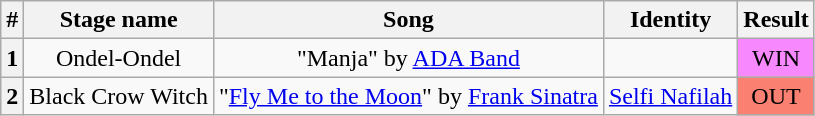<table class="wikitable plainrowheaders" style="text-align: center;">
<tr>
<th>#</th>
<th>Stage name</th>
<th>Song</th>
<th>Identity</th>
<th>Result</th>
</tr>
<tr>
<th>1</th>
<td>Ondel-Ondel</td>
<td>"Manja" by <a href='#'>ADA Band</a></td>
<td></td>
<td bgcolor="F888FD">WIN</td>
</tr>
<tr>
<th>2</th>
<td>Black Crow Witch</td>
<td>"<a href='#'>Fly Me to the Moon</a>" by <a href='#'>Frank Sinatra</a></td>
<td><a href='#'>Selfi Nafilah</a></td>
<td bgcolor="salmon">OUT</td>
</tr>
</table>
